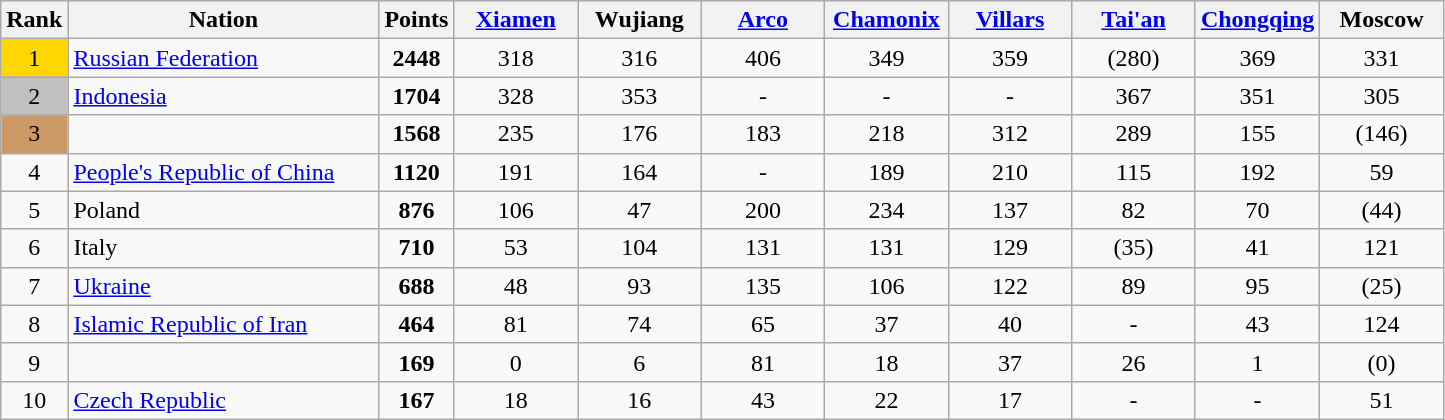<table class="wikitable sortable">
<tr>
<th>Rank</th>
<th width = "200">Nation</th>
<th data-sort-type="number">Points</th>
<th width = "75" data-sort-type="number"><a href='#'>Xiamen</a></th>
<th width = "75" data-sort-type="number">Wujiang</th>
<th width = "75" data-sort-type="number"><a href='#'>Arco</a></th>
<th width = "75" data-sort-type="number"><a href='#'>Chamonix</a></th>
<th width = "75" data-sort-type="number"><a href='#'>Villars</a></th>
<th width = "75" data-sort-type="number"><a href='#'>Tai'an</a></th>
<th width = "75" data-sort-type="number"><a href='#'>Chongqing</a></th>
<th width = "75" data-sort-type="number">Moscow</th>
</tr>
<tr>
<td align="center" style="background: gold">1</td>
<td> <a href='#'>Russian Federation</a></td>
<td align="center"><strong>2448</strong></td>
<td align="center">318</td>
<td align="center">316</td>
<td align="center">406</td>
<td align="center">349</td>
<td align="center">359</td>
<td align="center">(280)</td>
<td align="center">369</td>
<td align="center">331</td>
</tr>
<tr>
<td align="center" style="background: silver">2</td>
<td> <a href='#'>Indonesia</a></td>
<td align="center"><strong>1704</strong></td>
<td align="center">328</td>
<td align="center">353</td>
<td align="center">-</td>
<td align="center">-</td>
<td align="center">-</td>
<td align="center">367</td>
<td align="center">351</td>
<td align="center">305</td>
</tr>
<tr>
<td align="center" style="background: #cc9966">3</td>
<td></td>
<td align="center"><strong>1568</strong></td>
<td align="center">235</td>
<td align="center">176</td>
<td align="center">183</td>
<td align="center">218</td>
<td align="center">312</td>
<td align="center">289</td>
<td align="center">155</td>
<td align="center">(146)</td>
</tr>
<tr>
<td align="center">4</td>
<td> <a href='#'>People's Republic of China</a></td>
<td align="center"><strong>1120</strong></td>
<td align="center">191</td>
<td align="center">164</td>
<td align="center">-</td>
<td align="center">189</td>
<td align="center">210</td>
<td align="center">115</td>
<td align="center">192</td>
<td align="center">59</td>
</tr>
<tr>
<td align="center">5</td>
<td> Poland</td>
<td align="center"><strong>876</strong></td>
<td align="center">106</td>
<td align="center">47</td>
<td align="center">200</td>
<td align="center">234</td>
<td align="center">137</td>
<td align="center">82</td>
<td align="center">70</td>
<td align="center">(44)</td>
</tr>
<tr>
<td align="center">6</td>
<td> Italy</td>
<td align="center"><strong>710</strong></td>
<td align="center">53</td>
<td align="center">104</td>
<td align="center">131</td>
<td align="center">131</td>
<td align="center">129</td>
<td align="center">(35)</td>
<td align="center">41</td>
<td align="center">121</td>
</tr>
<tr>
<td align="center">7</td>
<td> <a href='#'>Ukraine</a></td>
<td align="center"><strong>688</strong></td>
<td align="center">48</td>
<td align="center">93</td>
<td align="center">135</td>
<td align="center">106</td>
<td align="center">122</td>
<td align="center">89</td>
<td align="center">95</td>
<td align="center">(25)</td>
</tr>
<tr>
<td align="center">8</td>
<td> <a href='#'>Islamic Republic of Iran</a></td>
<td align="center"><strong>464</strong></td>
<td align="center">81</td>
<td align="center">74</td>
<td align="center">65</td>
<td align="center">37</td>
<td align="center">40</td>
<td align="center">-</td>
<td align="center">43</td>
<td align="center">124</td>
</tr>
<tr>
<td align="center">9</td>
<td></td>
<td align="center"><strong>169</strong></td>
<td align="center">0</td>
<td align="center">6</td>
<td align="center">81</td>
<td align="center">18</td>
<td align="center">37</td>
<td align="center">26</td>
<td align="center">1</td>
<td align="center">(0)</td>
</tr>
<tr>
<td align="center">10</td>
<td> <a href='#'>Czech Republic</a></td>
<td align="center"><strong>167</strong></td>
<td align="center">18</td>
<td align="center">16</td>
<td align="center">43</td>
<td align="center">22</td>
<td align="center">17</td>
<td align="center">-</td>
<td align="center">-</td>
<td align="center">51</td>
</tr>
</table>
